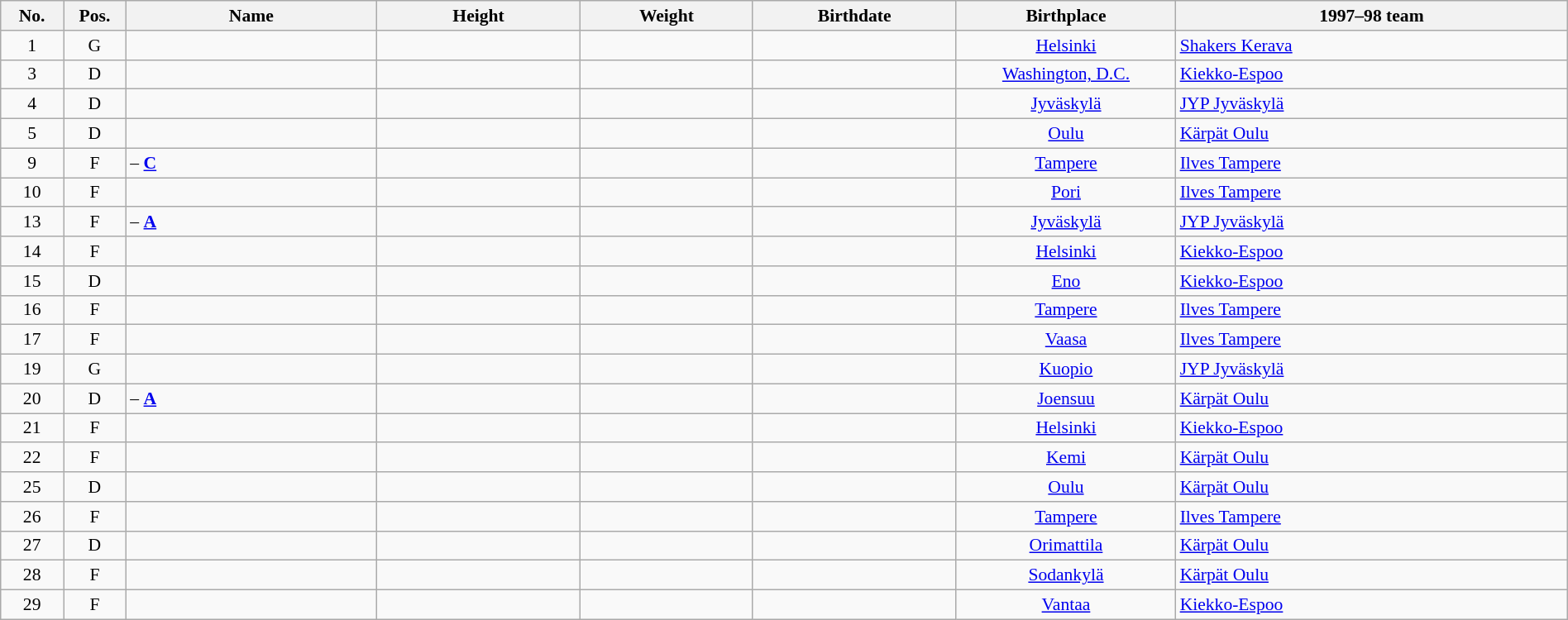<table class="wikitable sortable" style="width:100%; font-size: 90%; text-align: center;">
<tr>
<th style="width:  4%;">No.</th>
<th style="width:  4%;">Pos.</th>
<th style="width: 16%;">Name</th>
<th style="width: 13%;">Height</th>
<th style="width: 11%;">Weight</th>
<th style="width: 13%;">Birthdate</th>
<th style="width: 14%;">Birthplace</th>
<th style="width: 25%;">1997–98 team</th>
</tr>
<tr>
<td>1</td>
<td>G</td>
<td align="left"></td>
<td></td>
<td></td>
<td align="right"></td>
<td><a href='#'>Helsinki</a></td>
<td align="left"> <a href='#'>Shakers Kerava</a></td>
</tr>
<tr>
<td>3</td>
<td>D</td>
<td align="left"></td>
<td></td>
<td></td>
<td align="right"></td>
<td><a href='#'>Washington, D.C.</a></td>
<td align="left"> <a href='#'>Kiekko-Espoo</a></td>
</tr>
<tr>
<td>4</td>
<td>D</td>
<td align="left"></td>
<td></td>
<td></td>
<td align="right"></td>
<td><a href='#'>Jyväskylä</a></td>
<td align="left"> <a href='#'>JYP Jyväskylä</a></td>
</tr>
<tr>
<td>5</td>
<td>D</td>
<td align="left"></td>
<td></td>
<td></td>
<td align="right"></td>
<td><a href='#'>Oulu</a></td>
<td align="left"> <a href='#'>Kärpät Oulu</a></td>
</tr>
<tr>
<td>9</td>
<td>F</td>
<td align="left"> – <strong><a href='#'>C</a></strong></td>
<td></td>
<td></td>
<td align="right"></td>
<td><a href='#'>Tampere</a></td>
<td align="left"> <a href='#'>Ilves Tampere</a></td>
</tr>
<tr>
<td>10</td>
<td>F</td>
<td align="left"></td>
<td></td>
<td></td>
<td align="right"></td>
<td><a href='#'>Pori</a></td>
<td align="left"> <a href='#'>Ilves Tampere</a></td>
</tr>
<tr>
<td>13</td>
<td>F</td>
<td align="left"> – <strong><a href='#'>A</a></strong></td>
<td></td>
<td></td>
<td align="right"></td>
<td><a href='#'>Jyväskylä</a></td>
<td align="left"> <a href='#'>JYP Jyväskylä</a></td>
</tr>
<tr>
<td>14</td>
<td>F</td>
<td align="left"></td>
<td></td>
<td></td>
<td align="right"></td>
<td><a href='#'>Helsinki</a></td>
<td align="left"> <a href='#'>Kiekko-Espoo</a></td>
</tr>
<tr>
<td>15</td>
<td>D</td>
<td align="left"></td>
<td></td>
<td></td>
<td align="right"></td>
<td><a href='#'>Eno</a></td>
<td align="left"> <a href='#'>Kiekko-Espoo</a></td>
</tr>
<tr>
<td>16</td>
<td>F</td>
<td align="left"></td>
<td></td>
<td></td>
<td align="right"></td>
<td><a href='#'>Tampere</a></td>
<td align="left"> <a href='#'>Ilves Tampere</a></td>
</tr>
<tr>
<td>17</td>
<td>F</td>
<td align="left"></td>
<td></td>
<td></td>
<td align="right"></td>
<td><a href='#'>Vaasa</a></td>
<td align="left"> <a href='#'>Ilves Tampere</a></td>
</tr>
<tr>
<td>19</td>
<td>G</td>
<td align="left"></td>
<td></td>
<td></td>
<td align="right"></td>
<td><a href='#'>Kuopio</a></td>
<td align="left"> <a href='#'>JYP Jyväskylä</a></td>
</tr>
<tr>
<td>20</td>
<td>D</td>
<td align="left"> – <strong><a href='#'>A</a></strong></td>
<td></td>
<td></td>
<td align="right"></td>
<td><a href='#'>Joensuu</a></td>
<td align="left"> <a href='#'>Kärpät Oulu</a></td>
</tr>
<tr>
<td>21</td>
<td>F</td>
<td align="left"></td>
<td></td>
<td></td>
<td align="right"></td>
<td><a href='#'>Helsinki</a></td>
<td align="left"> <a href='#'>Kiekko-Espoo</a></td>
</tr>
<tr>
<td>22</td>
<td>F</td>
<td align="left"></td>
<td></td>
<td></td>
<td align="right"></td>
<td><a href='#'>Kemi</a></td>
<td align="left"> <a href='#'>Kärpät Oulu</a></td>
</tr>
<tr>
<td>25</td>
<td>D</td>
<td align="left"></td>
<td></td>
<td></td>
<td align="right"></td>
<td><a href='#'>Oulu</a></td>
<td align="left"> <a href='#'>Kärpät Oulu</a></td>
</tr>
<tr>
<td>26</td>
<td>F</td>
<td align="left"></td>
<td></td>
<td></td>
<td align="right"></td>
<td><a href='#'>Tampere</a></td>
<td align="left"> <a href='#'>Ilves Tampere</a></td>
</tr>
<tr>
<td>27</td>
<td>D</td>
<td align="left"></td>
<td></td>
<td></td>
<td align="right"></td>
<td><a href='#'>Orimattila</a></td>
<td align="left"> <a href='#'>Kärpät Oulu</a></td>
</tr>
<tr>
<td>28</td>
<td>F</td>
<td align="left"></td>
<td></td>
<td></td>
<td align="right"></td>
<td><a href='#'>Sodankylä</a></td>
<td align="left"> <a href='#'>Kärpät Oulu</a></td>
</tr>
<tr>
<td>29</td>
<td>F</td>
<td align="left"></td>
<td></td>
<td></td>
<td align="right"></td>
<td><a href='#'>Vantaa</a></td>
<td align="left"> <a href='#'>Kiekko-Espoo</a></td>
</tr>
</table>
